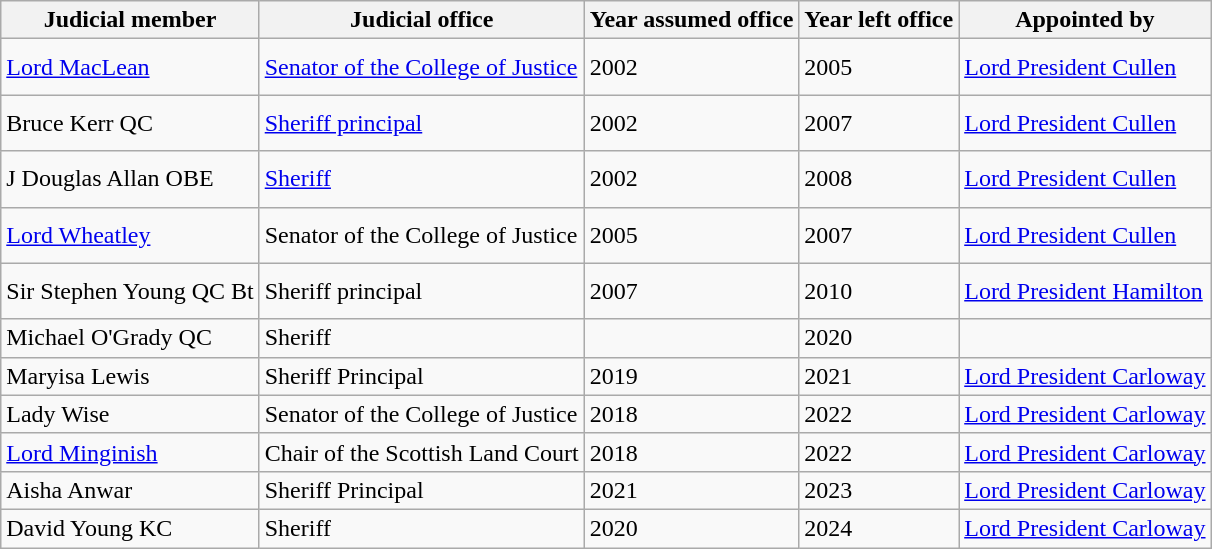<table class="wikitable sortable" |+ Judicial members>
<tr>
<th>Judicial member</th>
<th>Judicial office</th>
<th>Year assumed office</th>
<th>Year left office</th>
<th>Appointed by</th>
</tr>
<tr>
<td style="height:30px;" data-sort-value="MacLean, Ranald"><a href='#'>Lord MacLean</a></td>
<td><a href='#'>Senator of the College of Justice</a></td>
<td>2002</td>
<td>2005</td>
<td><a href='#'>Lord President Cullen</a></td>
</tr>
<tr>
<td style="height:30px;" data-sort-value="Kerr, Bruce">Bruce Kerr QC</td>
<td><a href='#'>Sheriff principal</a></td>
<td>2002</td>
<td>2007</td>
<td><a href='#'>Lord President Cullen</a></td>
</tr>
<tr>
<td style="height:30px;" data-sort-value="Allen, J Douglas">J Douglas Allan OBE</td>
<td><a href='#'>Sheriff</a></td>
<td>2002</td>
<td>2008</td>
<td><a href='#'>Lord President Cullen</a></td>
</tr>
<tr>
<td style="height:30px;" data-sort-value="Wheatley, John"><a href='#'>Lord Wheatley</a></td>
<td>Senator of the College of Justice</td>
<td>2005</td>
<td>2007</td>
<td><a href='#'>Lord President Cullen</a></td>
</tr>
<tr>
<td style="height:30px;" data-sort-value="Young, Stephen">Sir Stephen Young QC Bt</td>
<td>Sheriff principal</td>
<td>2007</td>
<td>2010</td>
<td><a href='#'>Lord President Hamilton</a></td>
</tr>
<tr>
<td>Michael O'Grady QC</td>
<td>Sheriff</td>
<td></td>
<td>2020</td>
<td></td>
</tr>
<tr>
<td>Maryisa Lewis</td>
<td>Sheriff Principal</td>
<td>2019</td>
<td>2021</td>
<td><a href='#'>Lord President Carloway</a></td>
</tr>
<tr>
<td>Lady Wise</td>
<td>Senator of the College of Justice</td>
<td>2018</td>
<td>2022</td>
<td><a href='#'>Lord President Carloway</a></td>
</tr>
<tr>
<td><a href='#'>Lord Minginish</a></td>
<td>Chair of the Scottish Land Court</td>
<td>2018</td>
<td>2022</td>
<td><a href='#'>Lord President Carloway</a></td>
</tr>
<tr>
<td>Aisha Anwar</td>
<td>Sheriff Principal</td>
<td>2021</td>
<td>2023</td>
<td><a href='#'>Lord President Carloway</a></td>
</tr>
<tr>
<td>David Young KC</td>
<td>Sheriff</td>
<td>2020</td>
<td>2024</td>
<td><a href='#'>Lord President Carloway</a></td>
</tr>
</table>
